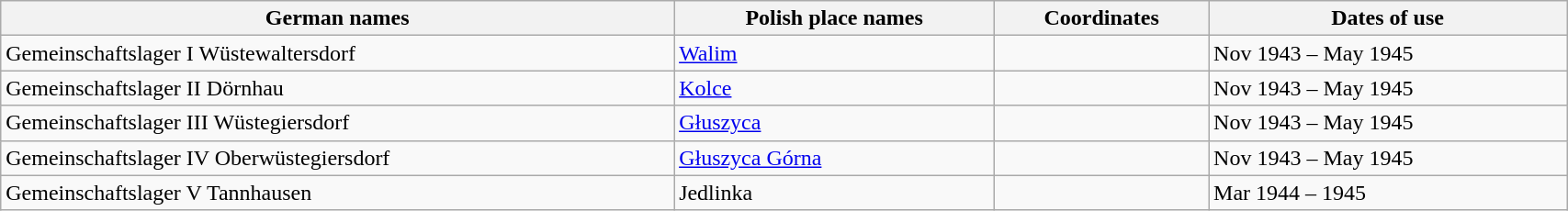<table class="wikitable" width="90%">
<tr>
<th>German names</th>
<th>Polish place names</th>
<th>Coordinates</th>
<th>Dates of use</th>
</tr>
<tr>
<td>Gemeinschaftslager I Wüstewaltersdorf</td>
<td><a href='#'>Walim</a></td>
<td></td>
<td>Nov 1943 – May 1945</td>
</tr>
<tr>
<td>Gemeinschaftslager II Dörnhau</td>
<td><a href='#'>Kolce</a></td>
<td></td>
<td>Nov 1943 – May 1945</td>
</tr>
<tr>
<td>Gemeinschaftslager III Wüstegiersdorf</td>
<td><a href='#'>Głuszyca</a></td>
<td></td>
<td>Nov 1943 – May 1945</td>
</tr>
<tr>
<td>Gemeinschaftslager IV Oberwüstegiersdorf</td>
<td><a href='#'>Głuszyca Górna</a></td>
<td></td>
<td>Nov 1943 – May 1945</td>
</tr>
<tr>
<td>Gemeinschaftslager V Tannhausen</td>
<td>Jedlinka</td>
<td></td>
<td>Mar 1944 – 1945</td>
</tr>
</table>
